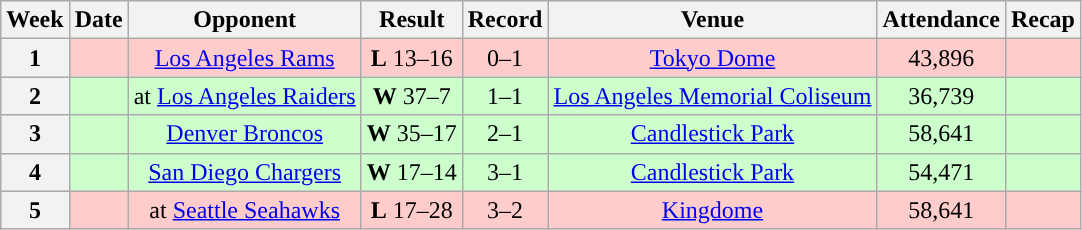<table class="wikitable" style="text-align:center">
<tr>
<th>Week</th>
<th>Date</th>
<th>Opponent</th>
<th>Result</th>
<th>Record</th>
<th>Venue</th>
<th>Attendance</th>
<th>Recap</th>
</tr>
<tr style="background:#fcc">
<th>1</th>
<td></td>
<td><a href='#'>Los Angeles Rams</a></td>
<td><strong>L</strong> 13–16 </td>
<td>0–1</td>
<td> <a href='#'>Tokyo Dome</a></td>
<td>43,896</td>
<td></td>
</tr>
<tr style="background:#cfc">
<th>2</th>
<td></td>
<td>at <a href='#'>Los Angeles Raiders</a></td>
<td><strong>W</strong> 37–7</td>
<td>1–1</td>
<td><a href='#'>Los Angeles Memorial Coliseum</a></td>
<td>36,739</td>
<td></td>
</tr>
<tr style="background:#cfc">
<th>3</th>
<td></td>
<td><a href='#'>Denver Broncos</a></td>
<td><strong>W</strong> 35–17</td>
<td>2–1</td>
<td><a href='#'>Candlestick Park</a></td>
<td>58,641</td>
<td></td>
</tr>
<tr style="background:#cfc">
<th>4</th>
<td></td>
<td><a href='#'>San Diego Chargers</a></td>
<td><strong>W</strong> 17–14</td>
<td>3–1</td>
<td><a href='#'>Candlestick Park</a></td>
<td>54,471</td>
<td></td>
</tr>
<tr style="background:#fcc">
<th>5</th>
<td></td>
<td>at <a href='#'>Seattle Seahawks</a></td>
<td><strong>L</strong> 17–28</td>
<td>3–2</td>
<td><a href='#'>Kingdome</a></td>
<td>58,641</td>
<td></td>
</tr>
</table>
